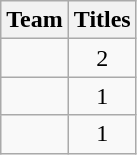<table class="wikitable sortable" style="text-align:center">
<tr>
<th>Team</th>
<th>Titles</th>
</tr>
<tr>
<td style=><strong></strong></td>
<td>2</td>
</tr>
<tr>
<td style=><strong></strong></td>
<td>1</td>
</tr>
<tr>
<td style=><strong></strong></td>
<td>1</td>
</tr>
</table>
